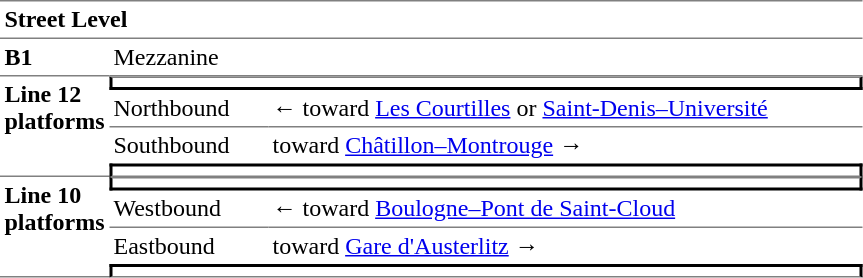<table cellspacing="0" cellpadding="3" border="0">
<tr>
<td colspan="3" data-darkreader-inline-border-top="" data-darkreader-inline-border-bottom="" style="border-bottom:solid 1px gray;border-top:solid 1px gray;" width="50" valign="top"><strong>Street Level</strong></td>
</tr>
<tr>
<td data-darkreader-inline-border-bottom="" style="border-bottom:solid 1px gray;" width="50" valign="top"><strong>B1</strong></td>
<td colspan="2" data-darkreader-inline-border-bottom="" style="border-bottom:solid 1px gray;" width="100" valign="top">Mezzanine</td>
</tr>
<tr>
<td rowspan="4" data-darkreader-inline-border-bottom="" style="border-bottom:solid 1px gray;" width="50" valign="top"><strong>Line 12 platforms</strong></td>
<td colspan="2" data-darkreader-inline-border-bottom="" data-darkreader-inline-border-left="" data-darkreader-inline-border-right="" data-darkreader-inline-border-top="" style="border-top:solid 1px gray;border-right:solid 2px black;border-left:solid 2px black;border-bottom:solid 2px black;text-align:center;"></td>
</tr>
<tr>
<td data-darkreader-inline-border-bottom="" style="border-bottom:solid 1px gray;" width="100">Northbound</td>
<td data-darkreader-inline-border-bottom="" style="border-bottom:solid 1px gray;" width="390">←   toward <a href='#'>Les Courtilles</a> or <a href='#'>Saint-Denis–Université</a> </td>
</tr>
<tr>
<td>Southbound</td>
<td>   toward <a href='#'>Châtillon–Montrouge</a>  →</td>
</tr>
<tr>
<td colspan="2" data-darkreader-inline-border-bottom="" data-darkreader-inline-border-left="" data-darkreader-inline-border-right="" data-darkreader-inline-border-top="" style="border-top:solid 2px black;border-right:solid 2px black;border-left:solid 2px black;border-bottom:solid 1px gray;text-align:center;"></td>
</tr>
<tr>
<td rowspan="10" data-darkreader-inline-border-bottom="" style="border-bottom:solid 1px gray;" width="50" valign="top"><strong>Line 10 platforms</strong></td>
<td colspan="2" data-darkreader-inline-border-bottom="" data-darkreader-inline-border-left="" data-darkreader-inline-border-right="" data-darkreader-inline-border-top="" style="border-top:solid 1px gray;border-right:solid 2px black;border-left:solid 2px black;border-bottom:solid 2px black;text-align:center;"></td>
</tr>
<tr>
<td data-darkreader-inline-border-bottom="" style="border-bottom:solid 1px gray;" width="100">Westbound</td>
<td data-darkreader-inline-border-bottom="" style="border-bottom:solid 1px gray;" width="390">←   toward <a href='#'>Boulogne–Pont de Saint-Cloud</a> </td>
</tr>
<tr>
<td>Eastbound</td>
<td>   toward <a href='#'>Gare d'Austerlitz</a>  →</td>
</tr>
<tr>
<td colspan="2" data-darkreader-inline-border-bottom="" data-darkreader-inline-border-left="" data-darkreader-inline-border-right="" data-darkreader-inline-border-top="" style="border-top:solid 2px black;border-right:solid 2px black;border-left:solid 2px black;border-bottom:solid 1px gray;text-align:center;"></td>
</tr>
</table>
